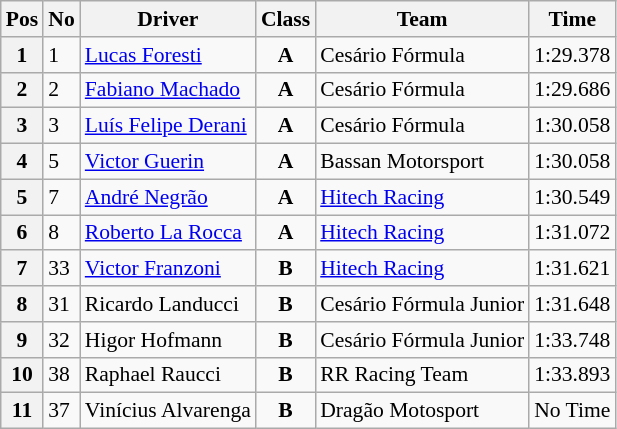<table class="wikitable" style="font-size: 90%">
<tr>
<th>Pos</th>
<th>No</th>
<th>Driver</th>
<th>Class</th>
<th>Team</th>
<th>Time</th>
</tr>
<tr>
<th>1</th>
<td>1</td>
<td> <a href='#'>Lucas Foresti</a></td>
<td align="center"><strong><span>A</span></strong></td>
<td>Cesário Fórmula</td>
<td>1:29.378</td>
</tr>
<tr>
<th>2</th>
<td>2</td>
<td> <a href='#'>Fabiano Machado</a></td>
<td align="center"><strong><span>A</span></strong></td>
<td>Cesário Fórmula</td>
<td>1:29.686</td>
</tr>
<tr>
<th>3</th>
<td>3</td>
<td> <a href='#'>Luís Felipe Derani</a></td>
<td align="center"><strong><span>A</span></strong></td>
<td>Cesário Fórmula</td>
<td>1:30.058</td>
</tr>
<tr>
<th>4</th>
<td>5</td>
<td> <a href='#'>Victor Guerin</a></td>
<td align="center"><strong><span>A</span></strong></td>
<td>Bassan Motorsport</td>
<td>1:30.058</td>
</tr>
<tr>
<th>5</th>
<td>7</td>
<td> <a href='#'>André Negrão</a></td>
<td align="center"><strong><span>A</span></strong></td>
<td><a href='#'>Hitech Racing</a></td>
<td>1:30.549</td>
</tr>
<tr>
<th>6</th>
<td>8</td>
<td> <a href='#'>Roberto La Rocca</a></td>
<td align="center"><strong><span>A</span></strong></td>
<td><a href='#'>Hitech Racing</a></td>
<td>1:31.072</td>
</tr>
<tr>
<th>7</th>
<td>33</td>
<td> <a href='#'>Victor Franzoni</a></td>
<td align=center><strong><span>B</span></strong></td>
<td><a href='#'>Hitech Racing</a></td>
<td>1:31.621</td>
</tr>
<tr>
<th>8</th>
<td>31</td>
<td> Ricardo Landucci</td>
<td align=center><strong><span>B</span></strong></td>
<td>Cesário Fórmula Junior</td>
<td>1:31.648</td>
</tr>
<tr>
<th>9</th>
<td>32</td>
<td> Higor Hofmann</td>
<td align=center><strong><span>B</span></strong></td>
<td>Cesário Fórmula Junior</td>
<td>1:33.748</td>
</tr>
<tr>
<th>10</th>
<td>38</td>
<td> Raphael Raucci</td>
<td align=center><strong><span>B</span></strong></td>
<td>RR Racing Team</td>
<td>1:33.893</td>
</tr>
<tr>
<th>11</th>
<td>37</td>
<td> Vinícius Alvarenga</td>
<td align=center><strong><span>B</span></strong></td>
<td>Dragão Motosport</td>
<td>No Time</td>
</tr>
</table>
